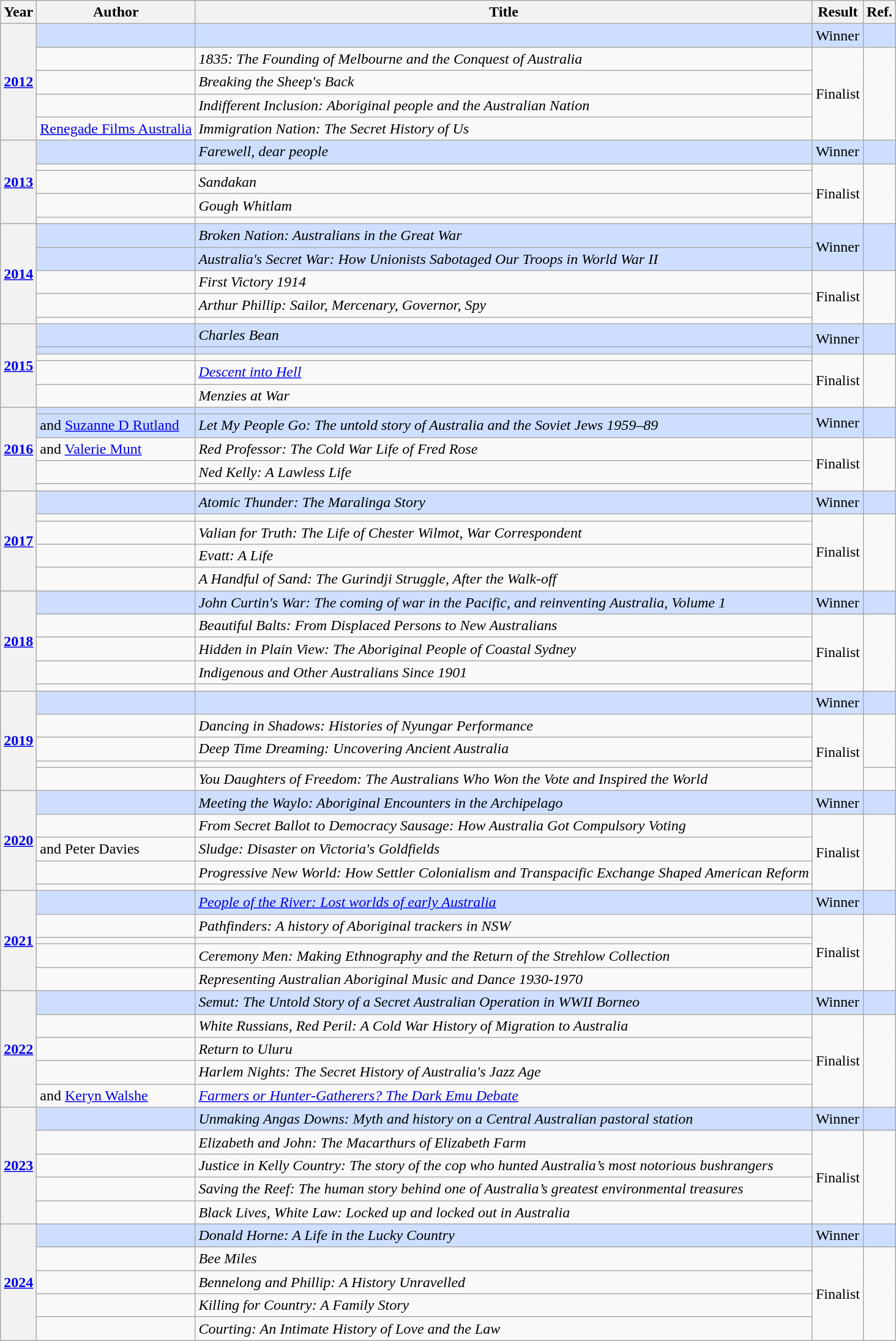<table class="wikitable sortable mw-collapsible">
<tr>
<th>Year</th>
<th>Author</th>
<th>Title</th>
<th>Result</th>
<th>Ref.</th>
</tr>
<tr style="background:#cddeff">
<th rowspan="5"><a href='#'>2012</a></th>
<td></td>
<td><em></em></td>
<td>Winner</td>
<td></td>
</tr>
<tr>
<td></td>
<td><em>1835: The Founding of Melbourne and the Conquest of Australia</em></td>
<td rowspan="4">Finalist</td>
<td rowspan="4"></td>
</tr>
<tr>
<td></td>
<td><em>Breaking the Sheep's Back</em></td>
</tr>
<tr>
<td></td>
<td><em>Indifferent Inclusion: Aboriginal people and the Australian Nation</em></td>
</tr>
<tr>
<td><a href='#'>Renegade Films Australia</a></td>
<td><em>Immigration Nation: The Secret History of Us</em></td>
</tr>
<tr style="background:#cddeff">
<th rowspan="5"><a href='#'>2013</a></th>
<td></td>
<td><em>Farewell, dear people</em></td>
<td>Winner</td>
<td></td>
</tr>
<tr>
<td></td>
<td><em></em></td>
<td rowspan="4">Finalist</td>
<td rowspan="4"></td>
</tr>
<tr>
<td></td>
<td><em>Sandakan</em></td>
</tr>
<tr>
<td></td>
<td><em>Gough Whitlam</em></td>
</tr>
<tr>
<td></td>
<td><em></em></td>
</tr>
<tr style="background:#cddeff">
<th rowspan="5"><a href='#'>2014</a></th>
<td></td>
<td><em>Broken Nation: Australians in the Great War</em></td>
<td rowspan="2">Winner</td>
<td rowspan="2"></td>
</tr>
<tr style="background:#cddeff">
<td></td>
<td><em>Australia's Secret War: How Unionists Sabotaged Our Troops in World War II</em></td>
</tr>
<tr>
<td></td>
<td><em>First Victory 1914</em></td>
<td rowspan="3">Finalist</td>
<td rowspan="3"></td>
</tr>
<tr>
<td></td>
<td><em>Arthur Phillip: Sailor, Mercenary, Governor, Spy</em></td>
</tr>
<tr>
<td></td>
<td><em></em></td>
</tr>
<tr style="background:#cddeff">
<th rowspan="5"><a href='#'>2015</a></th>
<td></td>
<td><em>Charles Bean</em></td>
<td rowspan="2">Winner</td>
<td rowspan="2"></td>
</tr>
<tr style="background:#cddeff">
<td></td>
<td><em></em></td>
</tr>
<tr>
<td></td>
<td><em></em></td>
<td rowspan="3">Finalist</td>
<td rowspan="3"></td>
</tr>
<tr>
<td></td>
<td><em><a href='#'>Descent into Hell</a></em></td>
</tr>
<tr>
<td></td>
<td><em>Menzies at War</em></td>
</tr>
<tr style="background:#cddeff">
<th rowspan="5"><a href='#'>2016</a></th>
<td></td>
<td><em></em></td>
<td rowspan="2">Winner</td>
<td rowspan="2"></td>
</tr>
<tr style="background:#cddeff">
<td> and <a href='#'>Suzanne D Rutland</a></td>
<td><em>Let My People Go: The untold story of Australia and the Soviet Jews 1959–89</em></td>
</tr>
<tr>
<td> and <a href='#'>Valerie Munt</a></td>
<td><em>Red Professor: The Cold War Life of Fred Rose</em></td>
<td rowspan="3">Finalist</td>
<td rowspan="3"></td>
</tr>
<tr>
<td></td>
<td><em>Ned Kelly: A Lawless Life</em></td>
</tr>
<tr>
<td></td>
<td><em></em></td>
</tr>
<tr style="background:#cddeff">
<th rowspan="5"><a href='#'>2017</a></th>
<td></td>
<td><em>Atomic Thunder: The Maralinga Story</em></td>
<td>Winner</td>
<td></td>
</tr>
<tr>
<td></td>
<td><em></em></td>
<td rowspan="4">Finalist</td>
<td rowspan="4"></td>
</tr>
<tr>
<td></td>
<td><em>Valian for Truth: The Life of Chester Wilmot, War Correspondent</em></td>
</tr>
<tr>
<td></td>
<td><em>Evatt: A Life</em></td>
</tr>
<tr>
<td></td>
<td><em>A Handful of Sand: The Gurindji Struggle, After the Walk-off</em></td>
</tr>
<tr style="background:#cddeff">
<th rowspan="5"><a href='#'>2018</a></th>
<td></td>
<td><em>John Curtin's War: The coming of war in the Pacific, and reinventing Australia, Volume 1</em></td>
<td>Winner</td>
<td></td>
</tr>
<tr>
<td></td>
<td><em>Beautiful Balts: From Displaced Persons to New Australians</em></td>
<td rowspan="4">Finalist</td>
<td rowspan="4"></td>
</tr>
<tr>
<td></td>
<td><em>Hidden in Plain View: The Aboriginal People of Coastal Sydney</em></td>
</tr>
<tr>
<td></td>
<td><em>Indigenous and Other Australians Since 1901</em></td>
</tr>
<tr>
<td></td>
<td><em></em></td>
</tr>
<tr style="background:#cddeff">
<th rowspan="5"><a href='#'>2019</a></th>
<td></td>
<td><em></em></td>
<td>Winner</td>
<td><strong></strong></td>
</tr>
<tr>
<td></td>
<td><em>Dancing in Shadows: Histories of Nyungar Performance</em></td>
<td rowspan="4">Finalist</td>
<td rowspan="3"></td>
</tr>
<tr>
<td></td>
<td><em>Deep Time Dreaming: Uncovering Ancient Australia</em></td>
</tr>
<tr>
<td></td>
<td><em></em></td>
</tr>
<tr>
<td></td>
<td><em>You Daughters of Freedom: The Australians Who Won the Vote and Inspired the World</em></td>
<td><em></em></td>
</tr>
<tr style="background:#cddeff">
<th rowspan="5"><a href='#'>2020</a></th>
<td></td>
<td><em>Meeting the Waylo: Aboriginal Encounters in the Archipelago</em></td>
<td>Winner</td>
<td></td>
</tr>
<tr>
<td></td>
<td><em>From Secret Ballot to Democracy Sausage: How Australia Got Compulsory Voting</em></td>
<td rowspan="4">Finalist</td>
<td rowspan="4"></td>
</tr>
<tr>
<td> and Peter Davies</td>
<td><em>Sludge: Disaster on Victoria's Goldfields</em></td>
</tr>
<tr>
<td></td>
<td><em>Progressive New World: How Settler Colonialism and Transpacific Exchange Shaped American Reform</em></td>
</tr>
<tr>
<td></td>
<td><em></em></td>
</tr>
<tr style="background:#cddeff">
<th rowspan="5"><a href='#'>2021</a></th>
<td></td>
<td><em><a href='#'>People of the River: Lost worlds of early Australia</a></em></td>
<td>Winner</td>
<td><strong></strong></td>
</tr>
<tr>
<td></td>
<td><em>Pathfinders: A history of Aboriginal trackers in NSW</em></td>
<td rowspan="4">Finalist</td>
<td rowspan="4"></td>
</tr>
<tr>
<td></td>
<td><em></em></td>
</tr>
<tr>
<td></td>
<td><em>Ceremony Men: Making Ethnography and the Return of the Strehlow Collection</em></td>
</tr>
<tr>
<td></td>
<td><em>Representing Australian Aboriginal Music and Dance 1930-1970</em></td>
</tr>
<tr style="background:#cddeff">
<th rowspan="5"><a href='#'>2022</a></th>
<td></td>
<td><em>Semut: The Untold Story of a Secret Australian Operation in WWII Borneo</em></td>
<td>Winner</td>
<td><strong></strong></td>
</tr>
<tr>
<td></td>
<td><em>White Russians, Red Peril: A Cold War History of Migration to Australia</em></td>
<td rowspan="4">Finalist</td>
<td rowspan="4"></td>
</tr>
<tr>
<td></td>
<td><em>Return to Uluru</em></td>
</tr>
<tr>
<td></td>
<td><em>Harlem Nights: The Secret History of Australia's Jazz Age</em></td>
</tr>
<tr>
<td> and <a href='#'>Keryn Walshe</a></td>
<td><em><a href='#'>Farmers or Hunter-Gatherers? The Dark Emu Debate</a></em></td>
</tr>
<tr style="background:#cddeff">
<th rowspan="5"><a href='#'>2023</a></th>
<td></td>
<td><em>Unmaking Angas Downs: Myth and history on a Central Australian pastoral station</em></td>
<td>Winner</td>
<td></td>
</tr>
<tr>
<td></td>
<td><em>Elizabeth and John: The Macarthurs of Elizabeth Farm</em></td>
<td rowspan="4">Finalist</td>
<td rowspan="4"></td>
</tr>
<tr>
<td></td>
<td><em>Justice in Kelly Country: The story of the cop who hunted Australia’s most notorious bushrangers</em></td>
</tr>
<tr>
<td></td>
<td><em>Saving the Reef: The human story behind one of Australia’s greatest environmental treasures</em></td>
</tr>
<tr>
<td></td>
<td><em>Black Lives, White Law: Locked up and locked out in Australia</em></td>
</tr>
<tr style="background:#cddeff">
<th rowspan="5"><a href='#'>2024</a></th>
<td></td>
<td><em>Donald Horne: A Life in the Lucky Country</em></td>
<td>Winner</td>
<td></td>
</tr>
<tr>
<td></td>
<td><em>Bee Miles</em></td>
<td rowspan="4">Finalist</td>
<td rowspan="4"></td>
</tr>
<tr>
<td></td>
<td><em>Bennelong and Phillip: A History Unravelled</em></td>
</tr>
<tr>
<td></td>
<td><em>Killing for Country: A Family Story</em></td>
</tr>
<tr>
<td></td>
<td><em>Courting: An Intimate History of Love and the Law</em></td>
</tr>
</table>
